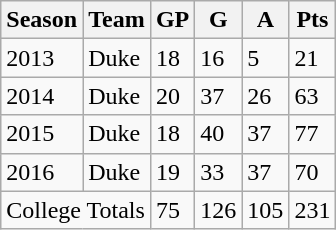<table class="wikitable">
<tr>
<th>Season</th>
<th>Team</th>
<th>GP</th>
<th>G</th>
<th>A</th>
<th>Pts</th>
</tr>
<tr>
<td>2013</td>
<td>Duke</td>
<td>18</td>
<td>16</td>
<td>5</td>
<td>21</td>
</tr>
<tr>
<td>2014</td>
<td>Duke</td>
<td>20</td>
<td>37</td>
<td>26</td>
<td>63</td>
</tr>
<tr>
<td>2015</td>
<td>Duke</td>
<td>18</td>
<td>40</td>
<td>37</td>
<td>77</td>
</tr>
<tr>
<td>2016</td>
<td>Duke</td>
<td>19</td>
<td>33</td>
<td>37</td>
<td>70</td>
</tr>
<tr>
<td colspan="2">College Totals</td>
<td>75</td>
<td>126</td>
<td>105</td>
<td>231</td>
</tr>
</table>
